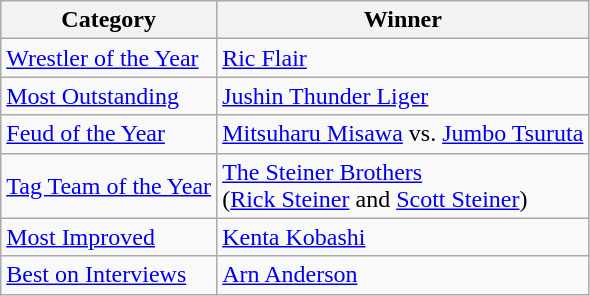<table class="wikitable">
<tr>
<th>Category</th>
<th>Winner</th>
</tr>
<tr>
<td><a href='#'>Wrestler of the Year</a></td>
<td><a href='#'>Ric Flair</a></td>
</tr>
<tr>
<td><a href='#'>Most Outstanding</a></td>
<td><a href='#'>Jushin Thunder Liger</a></td>
</tr>
<tr>
<td><a href='#'>Feud of the Year</a></td>
<td><a href='#'>Mitsuharu Misawa</a> vs. <a href='#'>Jumbo Tsuruta</a></td>
</tr>
<tr>
<td><a href='#'>Tag Team of the Year</a></td>
<td><a href='#'>The Steiner Brothers</a><br>(<a href='#'>Rick Steiner</a> and <a href='#'>Scott Steiner</a>)</td>
</tr>
<tr>
<td><a href='#'>Most Improved</a></td>
<td><a href='#'>Kenta Kobashi</a></td>
</tr>
<tr>
<td><a href='#'>Best on Interviews</a></td>
<td><a href='#'>Arn Anderson</a></td>
</tr>
</table>
